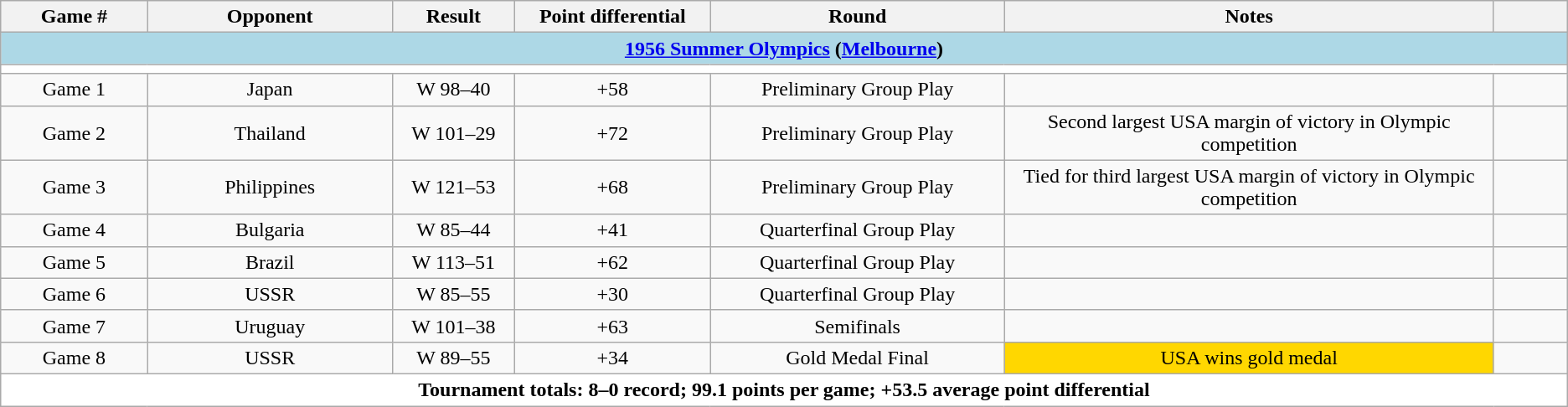<table class="wikitable">
<tr>
<th width=6%>Game #</th>
<th width=10%>Opponent</th>
<th width=05%>Result</th>
<th width=8%>Point differential</th>
<th width=12%>Round</th>
<th width=20%>Notes</th>
<th width=3%></th>
</tr>
<tr>
<td colspan="7"  style="text-align:center; background:lightblue;"><span><strong><a href='#'>1956 Summer Olympics</a> (<a href='#'>Melbourne</a>)</strong></span></td>
</tr>
<tr>
<td colspan="7"  style="text-align:center; background:white;"></td>
</tr>
<tr>
<td align=center>Game 1</td>
<td align=center>Japan</td>
<td align=center>W 98–40</td>
<td align=center>+58</td>
<td align=center>Preliminary Group Play</td>
<td align=center></td>
<td align=center></td>
</tr>
<tr>
<td align=center>Game 2</td>
<td align=center>Thailand</td>
<td align=center>W 101–29</td>
<td align=center>+72</td>
<td align=center>Preliminary Group Play</td>
<td align=center>Second largest USA margin of victory in Olympic competition</td>
<td align=center></td>
</tr>
<tr>
<td align=center>Game 3</td>
<td align=center>Philippines</td>
<td align=center>W 121–53</td>
<td align=center>+68</td>
<td align=center>Preliminary Group Play</td>
<td align=center>Tied for third largest USA margin of victory in Olympic competition</td>
<td align=center></td>
</tr>
<tr>
<td align=center>Game 4</td>
<td align=center>Bulgaria</td>
<td align=center>W 85–44</td>
<td align=center>+41</td>
<td align=center>Quarterfinal Group Play</td>
<td align=center></td>
<td align=center></td>
</tr>
<tr>
<td align=center>Game 5</td>
<td align=center>Brazil</td>
<td align=center>W 113–51</td>
<td align=center>+62</td>
<td align=center>Quarterfinal Group Play</td>
<td align=center></td>
<td align=center></td>
</tr>
<tr>
<td align=center>Game 6</td>
<td align=center>USSR</td>
<td align=center>W 85–55</td>
<td align=center>+30</td>
<td align=center>Quarterfinal Group Play</td>
<td align=center></td>
<td align=center></td>
</tr>
<tr>
<td align=center>Game 7</td>
<td align=center>Uruguay</td>
<td align=center>W 101–38</td>
<td align=center>+63</td>
<td align=center>Semifinals</td>
<td align=center></td>
<td align=center></td>
</tr>
<tr>
<td align=center>Game 8</td>
<td align=center>USSR</td>
<td align=center>W 89–55</td>
<td align=center>+34</td>
<td align=center>Gold Medal Final</td>
<td style="text-align:center; background:gold;">USA wins gold medal </td>
<td align=center></td>
</tr>
<tr>
<td colspan="7"  style="text-align:center; background:white;"><span><strong>Tournament totals: 8–0 record; 99.1 points per game; +53.5 average point differential</strong></span></td>
</tr>
</table>
